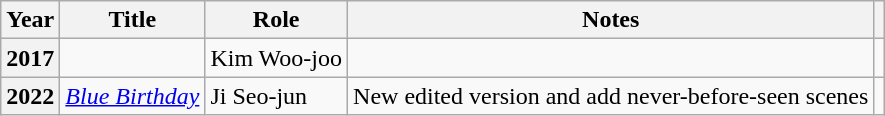<table class="wikitable sortable plainrowheaders">
<tr>
<th scope="col">Year</th>
<th scope="col">Title</th>
<th scope="col">Role</th>
<th scope="col">Notes</th>
<th scope="col" class="unsortable"></th>
</tr>
<tr>
<th scope="row">2017</th>
<td><em></em></td>
<td>Kim Woo-joo</td>
<td></td>
<td></td>
</tr>
<tr>
<th scope="row">2022</th>
<td><em><a href='#'>Blue Birthday</a></em></td>
<td>Ji Seo-jun</td>
<td>New edited version and add never-before-seen scenes</td>
<td></td>
</tr>
</table>
